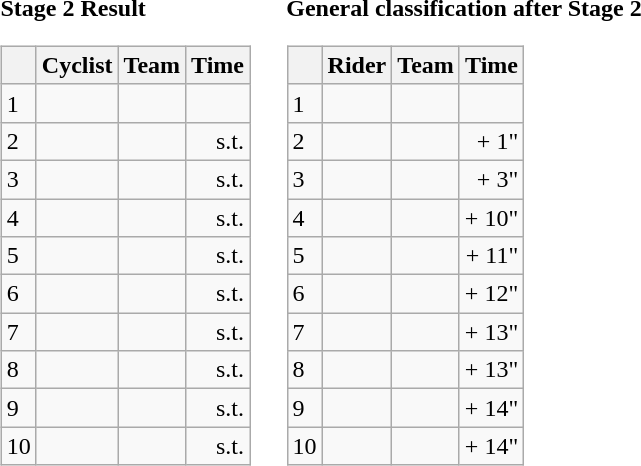<table>
<tr>
<td><strong>Stage 2 Result</strong><br><table class="wikitable">
<tr>
<th></th>
<th>Cyclist</th>
<th>Team</th>
<th>Time</th>
</tr>
<tr>
<td>1</td>
<td></td>
<td></td>
<td align="right"></td>
</tr>
<tr>
<td>2</td>
<td></td>
<td></td>
<td align="right">s.t.</td>
</tr>
<tr>
<td>3</td>
<td></td>
<td></td>
<td align="right">s.t.</td>
</tr>
<tr>
<td>4</td>
<td></td>
<td></td>
<td align="right">s.t.</td>
</tr>
<tr>
<td>5</td>
<td></td>
<td></td>
<td align="right">s.t.</td>
</tr>
<tr>
<td>6</td>
<td></td>
<td></td>
<td align="right">s.t.</td>
</tr>
<tr>
<td>7</td>
<td></td>
<td></td>
<td align="right">s.t.</td>
</tr>
<tr>
<td>8</td>
<td></td>
<td></td>
<td align="right">s.t.</td>
</tr>
<tr>
<td>9</td>
<td></td>
<td></td>
<td align="right">s.t.</td>
</tr>
<tr>
<td>10</td>
<td></td>
<td></td>
<td align="right">s.t.</td>
</tr>
</table>
</td>
<td></td>
<td><strong>General classification after Stage 2</strong><br><table class="wikitable">
<tr>
<th></th>
<th>Rider</th>
<th>Team</th>
<th>Time</th>
</tr>
<tr>
<td>1</td>
<td></td>
<td></td>
<td align="right"></td>
</tr>
<tr>
<td>2</td>
<td></td>
<td></td>
<td align="right">+ 1"</td>
</tr>
<tr>
<td>3</td>
<td></td>
<td></td>
<td align="right">+ 3"</td>
</tr>
<tr>
<td>4</td>
<td></td>
<td></td>
<td align="right">+ 10"</td>
</tr>
<tr>
<td>5</td>
<td></td>
<td></td>
<td align="right">+ 11"</td>
</tr>
<tr>
<td>6</td>
<td></td>
<td></td>
<td align="right">+ 12"</td>
</tr>
<tr>
<td>7</td>
<td></td>
<td></td>
<td align="right">+ 13"</td>
</tr>
<tr>
<td>8</td>
<td></td>
<td></td>
<td align="right">+ 13"</td>
</tr>
<tr>
<td>9</td>
<td></td>
<td></td>
<td align="right">+ 14"</td>
</tr>
<tr>
<td>10</td>
<td></td>
<td></td>
<td align="right">+ 14"</td>
</tr>
</table>
</td>
</tr>
</table>
